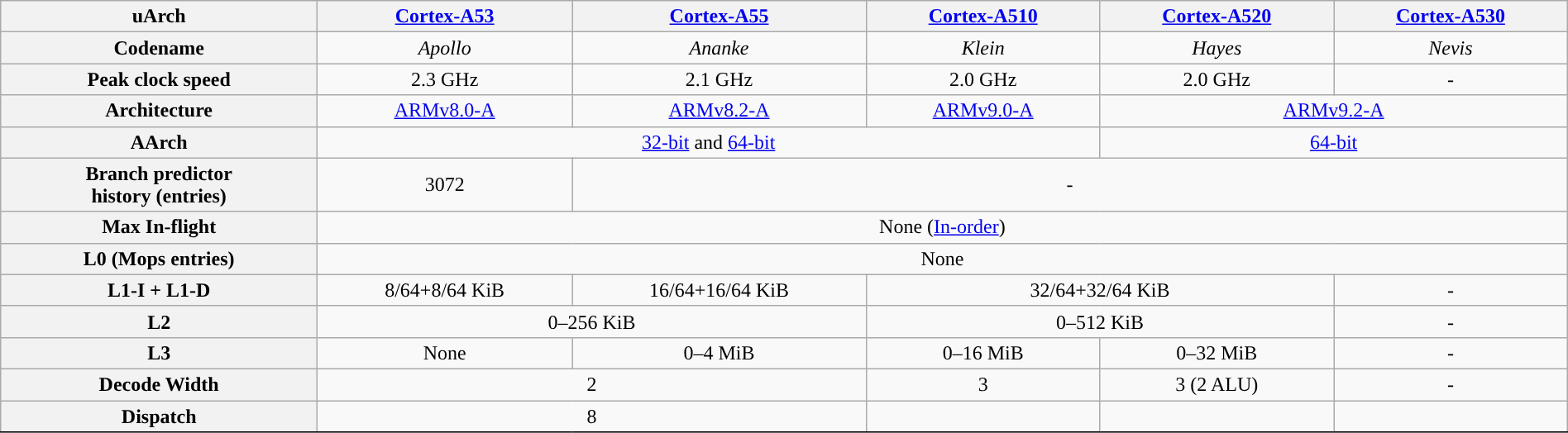<table class="wikitable sortable" cellpadding="3px" style="border: 1px solid black; border-spacing: 0px; width: 100%; text-align:center;">
<tr>
<th>uArch</th>
<th><a href='#'>Cortex-A53</a></th>
<th><a href='#'>Cortex-A55</a></th>
<th><a href='#'>Cortex-A510</a></th>
<th><a href='#'>Cortex-A520</a></th>
<th><a href='#'>Cortex-A530</a></th>
</tr>
<tr>
<th>Codename</th>
<td><em>Apollo</em></td>
<td><em>Ananke</em></td>
<td><em>Klein</em></td>
<td><em>Hayes</em></td>
<td><em>Nevis</em></td>
</tr>
<tr>
<th>Peak clock speed</th>
<td>2.3 GHz</td>
<td>2.1 GHz</td>
<td>2.0 GHz</td>
<td>2.0 GHz</td>
<td>-</td>
</tr>
<tr>
<th>Architecture</th>
<td><a href='#'>ARMv8.0-A</a></td>
<td><a href='#'>ARMv8.2-A</a></td>
<td><a href='#'>ARMv9.0-A</a></td>
<td colspan="2"><a href='#'>ARMv9.2-A</a></td>
</tr>
<tr>
<th><strong>AArch</strong></th>
<td colspan="3"><a href='#'>32-bit</a> and <a href='#'>64-bit</a></td>
<td colspan="2"><a href='#'>64-bit</a></td>
</tr>
<tr>
<th>Branch predictor <br>history (entries)</th>
<td>3072</td>
<td colspan="4">-</td>
</tr>
<tr>
<th>Max In-flight</th>
<td colspan="5">None (<a href='#'>In-order</a>)</td>
</tr>
<tr>
<th>L0 (Mops entries)</th>
<td colspan="5">None</td>
</tr>
<tr>
<th><strong>L1-I + L1-D</strong></th>
<td>8/64+8/64 KiB</td>
<td>16/64+16/64 KiB</td>
<td colspan="2">32/64+32/64 KiB</td>
<td>-</td>
</tr>
<tr>
<th>L2</th>
<td colspan="2">0–256 KiB</td>
<td colspan="2">0–512 KiB</td>
<td>-</td>
</tr>
<tr>
<th>L3</th>
<td>None</td>
<td>0–4 MiB</td>
<td>0–16 MiB</td>
<td>0–32 MiB</td>
<td>-</td>
</tr>
<tr>
<th>Decode Width</th>
<td colspan="2">2</td>
<td>3</td>
<td>3 (2 ALU)</td>
<td>-</td>
</tr>
<tr>
<th>Dispatch</th>
<td colspan="2">8</td>
<td></td>
<td></td>
<td></td>
</tr>
<tr>
</tr>
</table>
